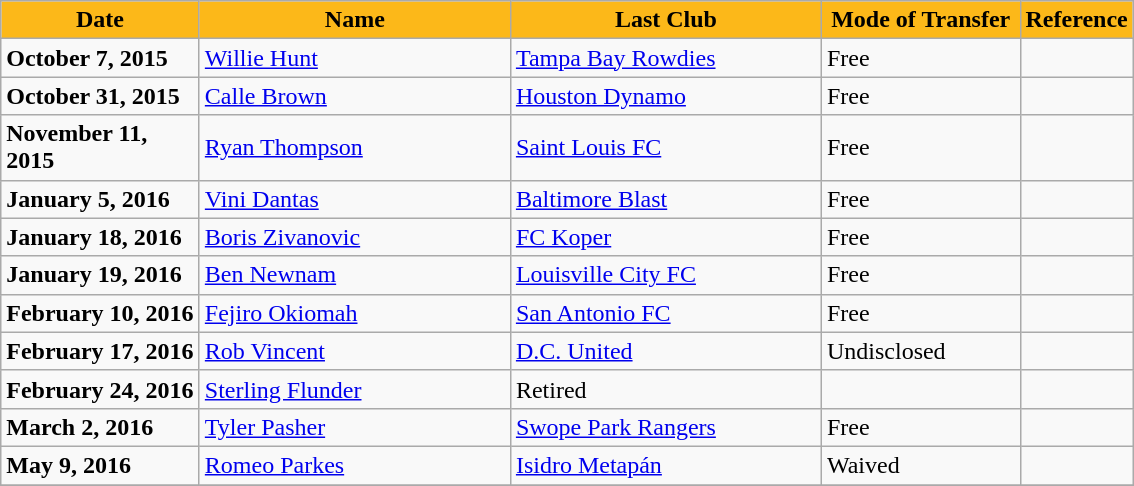<table class="wikitable sortable">
<tr>
<th style="color:black; background:#FCB819; width:125px;">Date</th>
<th style="color:black; background:#FCB819; width:200px;">Name</th>
<th style="color:black; background:#FCB819; width:200px;">Last Club</th>
<th style="color:black; background:#FCB819; width:125px;">Mode of Transfer</th>
<th style="color:black; background:#FCB819; width:50px;">Reference</th>
</tr>
<tr>
<td><strong>October 7, 2015</strong></td>
<td> <a href='#'>Willie Hunt</a></td>
<td> <a href='#'>Tampa Bay Rowdies</a></td>
<td>Free</td>
<td></td>
</tr>
<tr>
<td><strong>October 31, 2015</strong></td>
<td> <a href='#'>Calle Brown</a></td>
<td> <a href='#'>Houston Dynamo</a></td>
<td>Free</td>
<td></td>
</tr>
<tr>
<td><strong>November 11, 2015</strong></td>
<td> <a href='#'>Ryan Thompson</a></td>
<td> <a href='#'>Saint Louis FC</a></td>
<td>Free</td>
<td></td>
</tr>
<tr>
<td><strong>January 5, 2016</strong></td>
<td> <a href='#'>Vini Dantas</a></td>
<td> <a href='#'>Baltimore Blast</a></td>
<td>Free</td>
<td></td>
</tr>
<tr>
<td><strong>January 18, 2016</strong></td>
<td> <a href='#'>Boris Zivanovic</a></td>
<td> <a href='#'>FC Koper</a></td>
<td>Free</td>
<td></td>
</tr>
<tr>
<td><strong>January 19, 2016</strong></td>
<td> <a href='#'>Ben Newnam</a></td>
<td> <a href='#'>Louisville City FC</a></td>
<td>Free</td>
<td></td>
</tr>
<tr>
<td><strong>February 10, 2016</strong></td>
<td> <a href='#'>Fejiro Okiomah</a></td>
<td> <a href='#'>San Antonio FC</a></td>
<td>Free</td>
<td></td>
</tr>
<tr>
<td><strong>February 17, 2016</strong></td>
<td> <a href='#'>Rob Vincent</a></td>
<td> <a href='#'>D.C. United</a></td>
<td>Undisclosed</td>
<td></td>
</tr>
<tr>
<td><strong>February 24, 2016</strong></td>
<td> <a href='#'>Sterling Flunder</a></td>
<td>Retired</td>
<td></td>
<td></td>
</tr>
<tr>
<td><strong>March 2, 2016</strong></td>
<td> <a href='#'>Tyler Pasher</a></td>
<td> <a href='#'>Swope Park Rangers</a></td>
<td>Free</td>
<td></td>
</tr>
<tr>
<td><strong>May 9, 2016</strong></td>
<td> <a href='#'>Romeo Parkes</a></td>
<td> <a href='#'>Isidro Metapán</a></td>
<td>Waived</td>
<td></td>
</tr>
<tr>
</tr>
</table>
